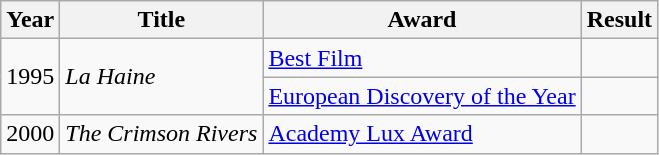<table class="wikitable">
<tr>
<th>Year</th>
<th>Title</th>
<th>Award</th>
<th>Result</th>
</tr>
<tr>
<td rowspan=2>1995</td>
<td rowspan=2><em>La Haine</em></td>
<td><a href='#'>Best Film</a></td>
<td></td>
</tr>
<tr>
<td><a href='#'>European Discovery of the Year</a></td>
<td></td>
</tr>
<tr>
<td>2000</td>
<td><em>The Crimson Rivers</em></td>
<td><a href='#'>Academy Lux Award</a></td>
<td></td>
</tr>
</table>
